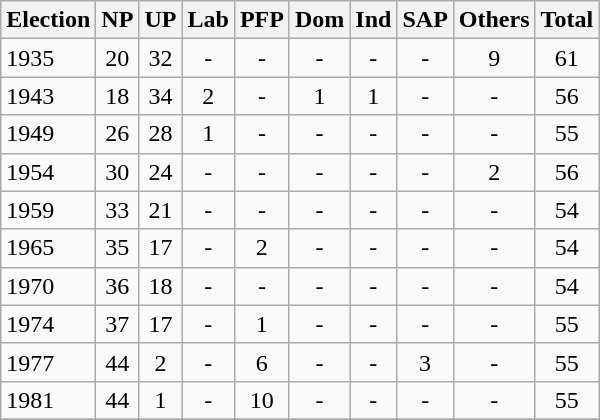<table class="wikitable">
<tr>
<th><strong>Election</strong></th>
<th><strong>NP</strong></th>
<th><strong>UP</strong></th>
<th><strong>Lab</strong></th>
<th><strong>PFP</strong></th>
<th><strong>Dom</strong></th>
<th><strong>Ind</strong></th>
<th><strong>SAP</strong></th>
<th><strong>Others</strong></th>
<th><strong>Total</strong></th>
</tr>
<tr>
<td>1935</td>
<td align="center">20</td>
<td align="center">32</td>
<td align="center">-</td>
<td align="center">-</td>
<td align="center">-</td>
<td align="center">-</td>
<td align="center">-</td>
<td align="center">9</td>
<td align="center">61 </td>
</tr>
<tr>
<td>1943</td>
<td align="center">18</td>
<td align="center">34</td>
<td align="center">2</td>
<td align="center">-</td>
<td align="center">1</td>
<td align="center">1</td>
<td align="center">-</td>
<td align="center">-</td>
<td align="center">56 </td>
</tr>
<tr>
<td>1949</td>
<td align="center">26</td>
<td align="center">28</td>
<td align="center">1</td>
<td align="center">-</td>
<td align="center">-</td>
<td align="center">-</td>
<td align="center">-</td>
<td align="center">-</td>
<td align="center">55 </td>
</tr>
<tr>
<td>1954</td>
<td align="center">30</td>
<td align="center">24</td>
<td align="center">-</td>
<td align="center">-</td>
<td align="center">-</td>
<td align="center">-</td>
<td align="center">-</td>
<td align="center">2</td>
<td align="center">56 </td>
</tr>
<tr>
<td>1959</td>
<td align="center">33</td>
<td align="center">21</td>
<td align="center">-</td>
<td align="center">-</td>
<td align="center">-</td>
<td align="center">-</td>
<td align="center">-</td>
<td align="center">-</td>
<td align="center">54 </td>
</tr>
<tr>
<td>1965</td>
<td align="center">35</td>
<td align="center">17</td>
<td align="center">-</td>
<td align="center">2</td>
<td align="center">-</td>
<td align="center">-</td>
<td align="center">-</td>
<td align="center">-</td>
<td align="center">54 </td>
</tr>
<tr>
<td>1970</td>
<td align="center">36</td>
<td align="center">18</td>
<td align="center">-</td>
<td align="center">-</td>
<td align="center">-</td>
<td align="center">-</td>
<td align="center">-</td>
<td align="center">-</td>
<td align="center">54 </td>
</tr>
<tr>
<td>1974</td>
<td align="center">37</td>
<td align="center">17</td>
<td align="center">-</td>
<td align="center">1</td>
<td align="center">-</td>
<td align="center">-</td>
<td align="center">-</td>
<td align="center">-</td>
<td align="center">55 </td>
</tr>
<tr>
<td>1977</td>
<td align="center">44</td>
<td align="center">2</td>
<td align="center">-</td>
<td align="center">6</td>
<td align="center">-</td>
<td align="center">-</td>
<td align="center">3</td>
<td align="center">-</td>
<td align="center">55 </td>
</tr>
<tr>
<td>1981</td>
<td align="center">44</td>
<td align="center">1</td>
<td align="center">-</td>
<td align="center">10</td>
<td align="center">-</td>
<td align="center">-</td>
<td align="center">-</td>
<td align="center">-</td>
<td align="center">55 </td>
</tr>
<tr>
</tr>
</table>
